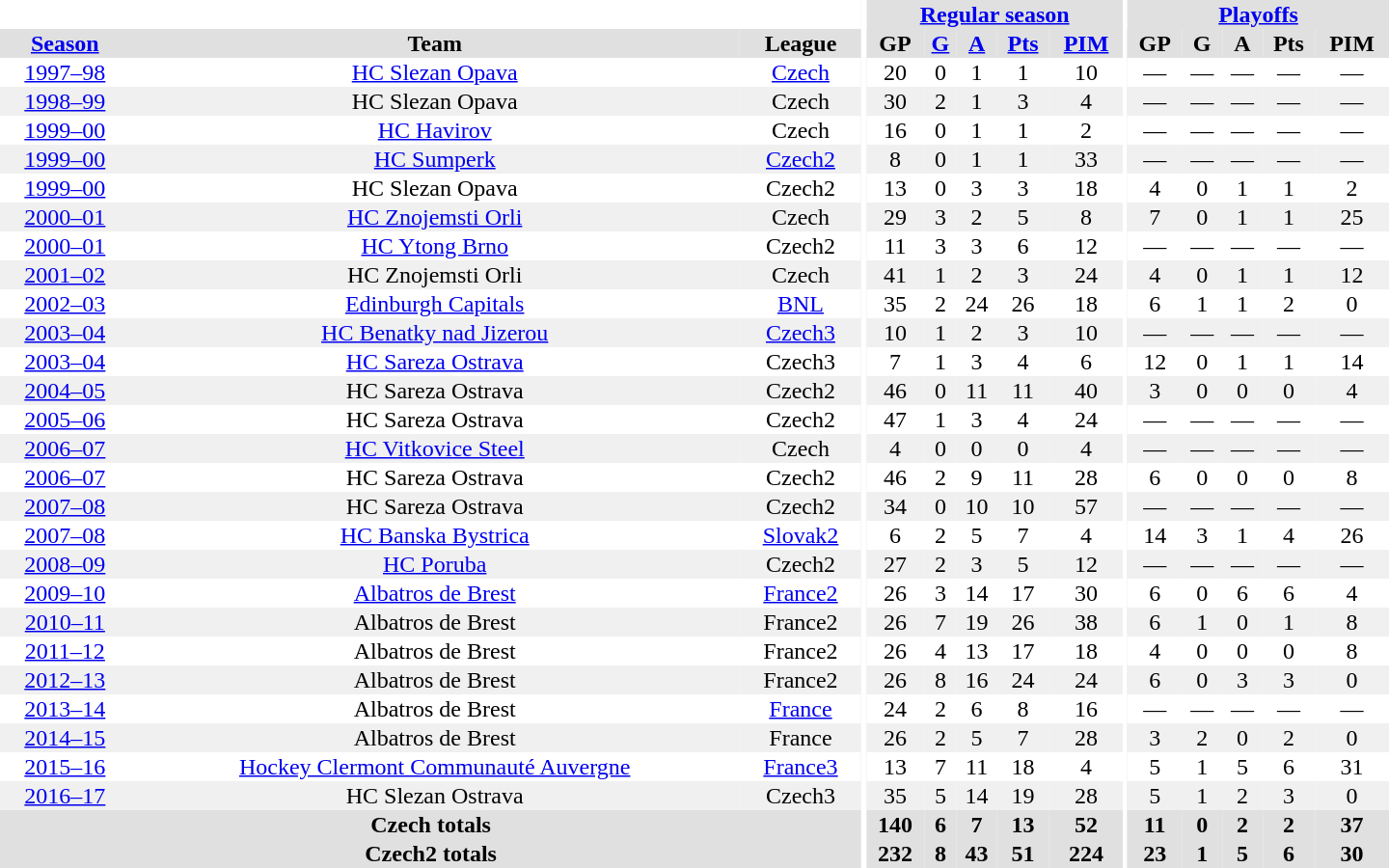<table border="0" cellpadding="1" cellspacing="0" style="text-align:center; width:60em">
<tr bgcolor="#e0e0e0">
<th colspan="3" bgcolor="#ffffff"></th>
<th rowspan="99" bgcolor="#ffffff"></th>
<th colspan="5"><a href='#'>Regular season</a></th>
<th rowspan="99" bgcolor="#ffffff"></th>
<th colspan="5"><a href='#'>Playoffs</a></th>
</tr>
<tr bgcolor="#e0e0e0">
<th><a href='#'>Season</a></th>
<th>Team</th>
<th>League</th>
<th>GP</th>
<th><a href='#'>G</a></th>
<th><a href='#'>A</a></th>
<th><a href='#'>Pts</a></th>
<th><a href='#'>PIM</a></th>
<th>GP</th>
<th>G</th>
<th>A</th>
<th>Pts</th>
<th>PIM</th>
</tr>
<tr>
<td><a href='#'>1997–98</a></td>
<td><a href='#'>HC Slezan Opava</a></td>
<td><a href='#'>Czech</a></td>
<td>20</td>
<td>0</td>
<td>1</td>
<td>1</td>
<td>10</td>
<td>—</td>
<td>—</td>
<td>—</td>
<td>—</td>
<td>—</td>
</tr>
<tr bgcolor="#f0f0f0">
<td><a href='#'>1998–99</a></td>
<td>HC Slezan Opava</td>
<td>Czech</td>
<td>30</td>
<td>2</td>
<td>1</td>
<td>3</td>
<td>4</td>
<td>—</td>
<td>—</td>
<td>—</td>
<td>—</td>
<td>—</td>
</tr>
<tr>
<td><a href='#'>1999–00</a></td>
<td><a href='#'>HC Havirov</a></td>
<td>Czech</td>
<td>16</td>
<td>0</td>
<td>1</td>
<td>1</td>
<td>2</td>
<td>—</td>
<td>—</td>
<td>—</td>
<td>—</td>
<td>—</td>
</tr>
<tr bgcolor="#f0f0f0">
<td><a href='#'>1999–00</a></td>
<td><a href='#'>HC Sumperk</a></td>
<td><a href='#'>Czech2</a></td>
<td>8</td>
<td>0</td>
<td>1</td>
<td>1</td>
<td>33</td>
<td>—</td>
<td>—</td>
<td>—</td>
<td>—</td>
<td>—</td>
</tr>
<tr>
<td><a href='#'>1999–00</a></td>
<td>HC Slezan Opava</td>
<td>Czech2</td>
<td>13</td>
<td>0</td>
<td>3</td>
<td>3</td>
<td>18</td>
<td>4</td>
<td>0</td>
<td>1</td>
<td>1</td>
<td>2</td>
</tr>
<tr bgcolor="#f0f0f0">
<td><a href='#'>2000–01</a></td>
<td><a href='#'>HC Znojemsti Orli</a></td>
<td>Czech</td>
<td>29</td>
<td>3</td>
<td>2</td>
<td>5</td>
<td>8</td>
<td>7</td>
<td>0</td>
<td>1</td>
<td>1</td>
<td>25</td>
</tr>
<tr>
<td><a href='#'>2000–01</a></td>
<td><a href='#'>HC Ytong Brno</a></td>
<td>Czech2</td>
<td>11</td>
<td>3</td>
<td>3</td>
<td>6</td>
<td>12</td>
<td>—</td>
<td>—</td>
<td>—</td>
<td>—</td>
<td>—</td>
</tr>
<tr bgcolor="#f0f0f0">
<td><a href='#'>2001–02</a></td>
<td>HC Znojemsti Orli</td>
<td>Czech</td>
<td>41</td>
<td>1</td>
<td>2</td>
<td>3</td>
<td>24</td>
<td>4</td>
<td>0</td>
<td>1</td>
<td>1</td>
<td>12</td>
</tr>
<tr>
<td><a href='#'>2002–03</a></td>
<td><a href='#'>Edinburgh Capitals</a></td>
<td><a href='#'>BNL</a></td>
<td>35</td>
<td>2</td>
<td>24</td>
<td>26</td>
<td>18</td>
<td>6</td>
<td>1</td>
<td>1</td>
<td>2</td>
<td>0</td>
</tr>
<tr bgcolor="#f0f0f0">
<td><a href='#'>2003–04</a></td>
<td><a href='#'>HC Benatky nad Jizerou</a></td>
<td><a href='#'>Czech3</a></td>
<td>10</td>
<td>1</td>
<td>2</td>
<td>3</td>
<td>10</td>
<td>—</td>
<td>—</td>
<td>—</td>
<td>—</td>
<td>—</td>
</tr>
<tr>
<td><a href='#'>2003–04</a></td>
<td><a href='#'>HC Sareza Ostrava</a></td>
<td>Czech3</td>
<td>7</td>
<td>1</td>
<td>3</td>
<td>4</td>
<td>6</td>
<td>12</td>
<td>0</td>
<td>1</td>
<td>1</td>
<td>14</td>
</tr>
<tr bgcolor="#f0f0f0">
<td><a href='#'>2004–05</a></td>
<td>HC Sareza Ostrava</td>
<td>Czech2</td>
<td>46</td>
<td>0</td>
<td>11</td>
<td>11</td>
<td>40</td>
<td>3</td>
<td>0</td>
<td>0</td>
<td>0</td>
<td>4</td>
</tr>
<tr>
<td><a href='#'>2005–06</a></td>
<td>HC Sareza Ostrava</td>
<td>Czech2</td>
<td>47</td>
<td>1</td>
<td>3</td>
<td>4</td>
<td>24</td>
<td>—</td>
<td>—</td>
<td>—</td>
<td>—</td>
<td>—</td>
</tr>
<tr bgcolor="#f0f0f0">
<td><a href='#'>2006–07</a></td>
<td><a href='#'>HC Vitkovice Steel</a></td>
<td>Czech</td>
<td>4</td>
<td>0</td>
<td>0</td>
<td>0</td>
<td>4</td>
<td>—</td>
<td>—</td>
<td>—</td>
<td>—</td>
<td>—</td>
</tr>
<tr>
<td><a href='#'>2006–07</a></td>
<td>HC Sareza Ostrava</td>
<td>Czech2</td>
<td>46</td>
<td>2</td>
<td>9</td>
<td>11</td>
<td>28</td>
<td>6</td>
<td>0</td>
<td>0</td>
<td>0</td>
<td>8</td>
</tr>
<tr bgcolor="#f0f0f0">
<td><a href='#'>2007–08</a></td>
<td>HC Sareza Ostrava</td>
<td>Czech2</td>
<td>34</td>
<td>0</td>
<td>10</td>
<td>10</td>
<td>57</td>
<td>—</td>
<td>—</td>
<td>—</td>
<td>—</td>
<td>—</td>
</tr>
<tr>
<td><a href='#'>2007–08</a></td>
<td><a href='#'>HC Banska Bystrica</a></td>
<td><a href='#'>Slovak2</a></td>
<td>6</td>
<td>2</td>
<td>5</td>
<td>7</td>
<td>4</td>
<td>14</td>
<td>3</td>
<td>1</td>
<td>4</td>
<td>26</td>
</tr>
<tr bgcolor="#f0f0f0">
<td><a href='#'>2008–09</a></td>
<td><a href='#'>HC Poruba</a></td>
<td>Czech2</td>
<td>27</td>
<td>2</td>
<td>3</td>
<td>5</td>
<td>12</td>
<td>—</td>
<td>—</td>
<td>—</td>
<td>—</td>
<td>—</td>
</tr>
<tr>
<td><a href='#'>2009–10</a></td>
<td><a href='#'>Albatros de Brest</a></td>
<td><a href='#'>France2</a></td>
<td>26</td>
<td>3</td>
<td>14</td>
<td>17</td>
<td>30</td>
<td>6</td>
<td>0</td>
<td>6</td>
<td>6</td>
<td>4</td>
</tr>
<tr bgcolor="#f0f0f0">
<td><a href='#'>2010–11</a></td>
<td>Albatros de Brest</td>
<td>France2</td>
<td>26</td>
<td>7</td>
<td>19</td>
<td>26</td>
<td>38</td>
<td>6</td>
<td>1</td>
<td>0</td>
<td>1</td>
<td>8</td>
</tr>
<tr>
<td><a href='#'>2011–12</a></td>
<td>Albatros de Brest</td>
<td>France2</td>
<td>26</td>
<td>4</td>
<td>13</td>
<td>17</td>
<td>18</td>
<td>4</td>
<td>0</td>
<td>0</td>
<td>0</td>
<td>8</td>
</tr>
<tr bgcolor="#f0f0f0">
<td><a href='#'>2012–13</a></td>
<td>Albatros de Brest</td>
<td>France2</td>
<td>26</td>
<td>8</td>
<td>16</td>
<td>24</td>
<td>24</td>
<td>6</td>
<td>0</td>
<td>3</td>
<td>3</td>
<td>0</td>
</tr>
<tr>
<td><a href='#'>2013–14</a></td>
<td>Albatros de Brest</td>
<td><a href='#'>France</a></td>
<td>24</td>
<td>2</td>
<td>6</td>
<td>8</td>
<td>16</td>
<td>—</td>
<td>—</td>
<td>—</td>
<td>—</td>
<td>—</td>
</tr>
<tr bgcolor="#f0f0f0">
<td><a href='#'>2014–15</a></td>
<td>Albatros de Brest</td>
<td>France</td>
<td>26</td>
<td>2</td>
<td>5</td>
<td>7</td>
<td>28</td>
<td>3</td>
<td>2</td>
<td>0</td>
<td>2</td>
<td>0</td>
</tr>
<tr>
<td><a href='#'>2015–16</a></td>
<td><a href='#'>Hockey Clermont Communauté Auvergne</a></td>
<td><a href='#'>France3</a></td>
<td>13</td>
<td>7</td>
<td>11</td>
<td>18</td>
<td>4</td>
<td>5</td>
<td>1</td>
<td>5</td>
<td>6</td>
<td>31</td>
</tr>
<tr bgcolor="#f0f0f0">
<td><a href='#'>2016–17</a></td>
<td>HC Slezan Ostrava</td>
<td>Czech3</td>
<td>35</td>
<td>5</td>
<td>14</td>
<td>19</td>
<td>28</td>
<td>5</td>
<td>1</td>
<td>2</td>
<td>3</td>
<td>0</td>
</tr>
<tr>
</tr>
<tr ALIGN="center" bgcolor="#e0e0e0">
<th colspan="3">Czech totals</th>
<th ALIGN="center">140</th>
<th ALIGN="center">6</th>
<th ALIGN="center">7</th>
<th ALIGN="center">13</th>
<th ALIGN="center">52</th>
<th ALIGN="center">11</th>
<th ALIGN="center">0</th>
<th ALIGN="center">2</th>
<th ALIGN="center">2</th>
<th ALIGN="center">37</th>
</tr>
<tr>
</tr>
<tr ALIGN="center" bgcolor="#e0e0e0">
<th colspan="3">Czech2 totals</th>
<th ALIGN="center">232</th>
<th ALIGN="center">8</th>
<th ALIGN="center">43</th>
<th ALIGN="center">51</th>
<th ALIGN="center">224</th>
<th ALIGN="center">23</th>
<th ALIGN="center">1</th>
<th ALIGN="center">5</th>
<th ALIGN="center">6</th>
<th ALIGN="center">30</th>
</tr>
</table>
